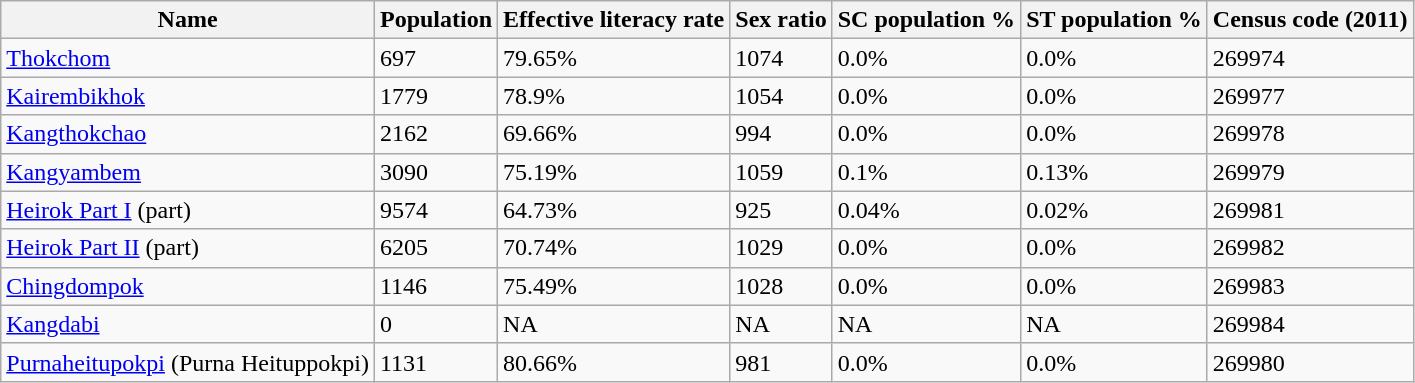<table class="wikitable sortable">
<tr>
<th>Name</th>
<th>Population</th>
<th>Effective literacy rate</th>
<th>Sex ratio</th>
<th>SC population %</th>
<th>ST population %</th>
<th>Census code (2011)</th>
</tr>
<tr>
<td><a href='#'>Thokchom</a></td>
<td>697</td>
<td>79.65%</td>
<td>1074</td>
<td>0.0%</td>
<td>0.0%</td>
<td>269974</td>
</tr>
<tr>
<td><a href='#'>Kairembikhok</a></td>
<td>1779</td>
<td>78.9%</td>
<td>1054</td>
<td>0.0%</td>
<td>0.0%</td>
<td>269977</td>
</tr>
<tr>
<td><a href='#'>Kangthokchao</a></td>
<td>2162</td>
<td>69.66%</td>
<td>994</td>
<td>0.0%</td>
<td>0.0%</td>
<td>269978</td>
</tr>
<tr>
<td><a href='#'>Kangyambem</a></td>
<td>3090</td>
<td>75.19%</td>
<td>1059</td>
<td>0.1%</td>
<td>0.13%</td>
<td>269979</td>
</tr>
<tr>
<td><a href='#'>Heirok Part I</a> (part)</td>
<td>9574</td>
<td>64.73%</td>
<td>925</td>
<td>0.04%</td>
<td>0.02%</td>
<td>269981</td>
</tr>
<tr>
<td><a href='#'>Heirok Part II</a> (part)</td>
<td>6205</td>
<td>70.74%</td>
<td>1029</td>
<td>0.0%</td>
<td>0.0%</td>
<td>269982</td>
</tr>
<tr>
<td><a href='#'>Chingdompok</a></td>
<td>1146</td>
<td>75.49%</td>
<td>1028</td>
<td>0.0%</td>
<td>0.0%</td>
<td>269983</td>
</tr>
<tr>
<td><a href='#'>Kangdabi</a></td>
<td>0</td>
<td>NA</td>
<td>NA</td>
<td>NA</td>
<td>NA</td>
<td>269984</td>
</tr>
<tr>
<td><a href='#'>Purnaheitupokpi</a> (Purna Heituppokpi)</td>
<td>1131</td>
<td>80.66%</td>
<td>981</td>
<td>0.0%</td>
<td>0.0%</td>
<td>269980</td>
</tr>
</table>
